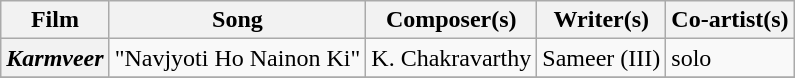<table class="wikitable sortable">
<tr>
<th>Film</th>
<th>Song</th>
<th>Composer(s)</th>
<th>Writer(s)</th>
<th>Co-artist(s)</th>
</tr>
<tr>
<th><em>Karmveer</em></th>
<td>"Navjyoti Ho Nainon Ki"</td>
<td>K. Chakravarthy</td>
<td>Sameer (III)</td>
<td>solo</td>
</tr>
<tr>
</tr>
</table>
